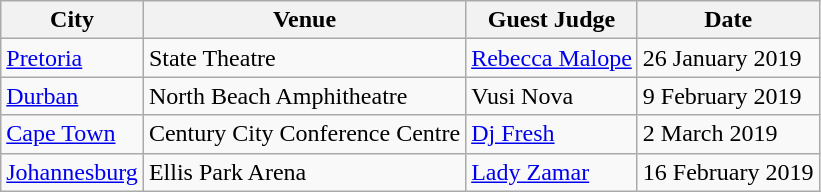<table class="wikitable">
<tr>
<th>City</th>
<th>Venue</th>
<th>Guest Judge</th>
<th>Date</th>
</tr>
<tr>
<td><a href='#'>Pretoria</a></td>
<td>State Theatre</td>
<td><a href='#'>Rebecca Malope</a></td>
<td>26 January 2019</td>
</tr>
<tr>
<td><a href='#'>Durban</a></td>
<td>North Beach Amphitheatre</td>
<td>Vusi Nova</td>
<td>9 February 2019</td>
</tr>
<tr>
<td><a href='#'>Cape Town</a></td>
<td>Century City Conference Centre</td>
<td><a href='#'>Dj Fresh</a></td>
<td>2 March 2019</td>
</tr>
<tr>
<td><a href='#'>Johannesburg</a></td>
<td>Ellis Park Arena</td>
<td><a href='#'>Lady Zamar</a></td>
<td>16 February 2019</td>
</tr>
</table>
